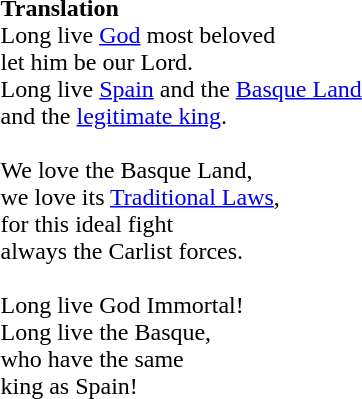<table>
<tr>
<td width=300 valign="top"><br></td>
<td><br><strong>Translation</strong><br>Long live <a href='#'>God</a> most beloved<br>
let him be our Lord.<br>
Long live <a href='#'>Spain</a> and the <a href='#'>Basque Land</a><br>
and the <a href='#'>legitimate king</a>.<br><br>We love the Basque Land,<br>
we love its <a href='#'>Traditional Laws</a>,<br>
for this ideal fight<br>
always the Carlist forces.<br><br>Long live God Immortal!<br>
Long live the Basque,<br>
who have the same<br>
king as Spain!<br></td>
<td></td>
</tr>
</table>
